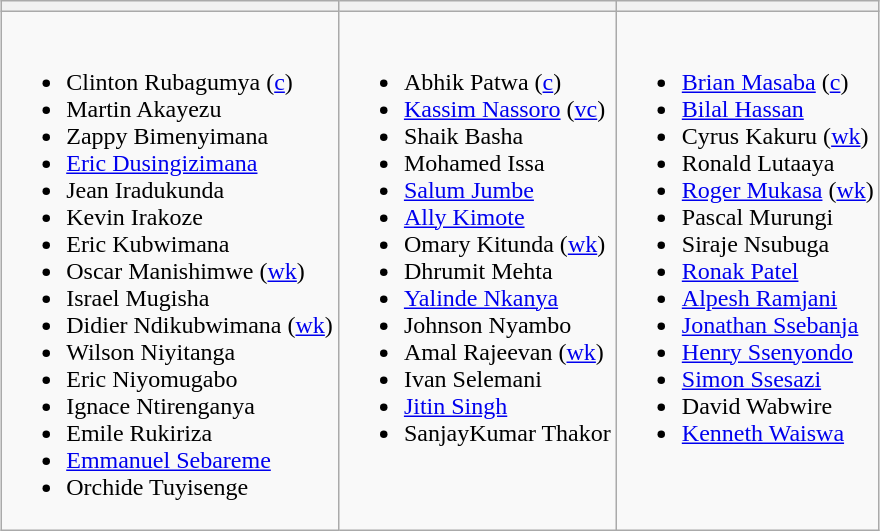<table class="wikitable" style="text-align:left; margin:auto">
<tr>
<th></th>
<th></th>
<th></th>
</tr>
<tr>
<td valign=top><br><ul><li>Clinton Rubagumya (<a href='#'>c</a>)</li><li>Martin Akayezu</li><li>Zappy Bimenyimana</li><li><a href='#'>Eric Dusingizimana</a></li><li>Jean Iradukunda</li><li>Kevin Irakoze</li><li>Eric Kubwimana</li><li>Oscar Manishimwe (<a href='#'>wk</a>)</li><li>Israel Mugisha</li><li>Didier Ndikubwimana (<a href='#'>wk</a>)</li><li>Wilson Niyitanga</li><li>Eric Niyomugabo</li><li>Ignace Ntirenganya</li><li>Emile Rukiriza</li><li><a href='#'>Emmanuel Sebareme</a></li><li>Orchide Tuyisenge</li></ul></td>
<td valign=top><br><ul><li>Abhik Patwa (<a href='#'>c</a>)</li><li><a href='#'>Kassim Nassoro</a> (<a href='#'>vc</a>)</li><li>Shaik Basha</li><li>Mohamed Issa</li><li><a href='#'>Salum Jumbe</a></li><li><a href='#'>Ally Kimote</a></li><li>Omary Kitunda (<a href='#'>wk</a>)</li><li>Dhrumit Mehta</li><li><a href='#'>Yalinde Nkanya</a></li><li>Johnson Nyambo</li><li>Amal Rajeevan (<a href='#'>wk</a>)</li><li>Ivan Selemani</li><li><a href='#'>Jitin Singh</a></li><li>SanjayKumar Thakor</li></ul></td>
<td valign=top><br><ul><li><a href='#'>Brian Masaba</a> (<a href='#'>c</a>)</li><li><a href='#'>Bilal Hassan</a></li><li>Cyrus Kakuru (<a href='#'>wk</a>)</li><li>Ronald Lutaaya</li><li><a href='#'>Roger Mukasa</a> (<a href='#'>wk</a>)</li><li>Pascal Murungi</li><li>Siraje Nsubuga</li><li><a href='#'>Ronak Patel</a></li><li><a href='#'>Alpesh Ramjani</a></li><li><a href='#'>Jonathan Ssebanja</a></li><li><a href='#'>Henry Ssenyondo</a></li><li><a href='#'>Simon Ssesazi</a></li><li>David Wabwire</li><li><a href='#'>Kenneth Waiswa</a></li></ul></td>
</tr>
</table>
